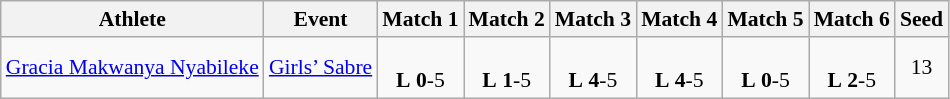<table class="wikitable" border="1" style="font-size:90%">
<tr>
<th>Athlete</th>
<th>Event</th>
<th>Match 1</th>
<th>Match 2</th>
<th>Match 3</th>
<th>Match 4</th>
<th>Match 5</th>
<th>Match 6</th>
<th>Seed</th>
</tr>
<tr>
<td><a href='#'>Gracia Makwanya Nyabileke</a></td>
<td><a href='#'>Girls’ Sabre</a></td>
<td align=center><br> <strong>L</strong> <strong>0</strong>-5</td>
<td align=center><br> <strong>L</strong> <strong>1</strong>-5</td>
<td align=center><br> <strong>L</strong> <strong>4</strong>-5</td>
<td align=center><br> <strong>L</strong> <strong>4</strong>-5</td>
<td align=center><br> <strong>L</strong> <strong>0</strong>-5</td>
<td align=center><br> <strong>L</strong> <strong>2</strong>-5</td>
<td align=center>13</td>
</tr>
</table>
